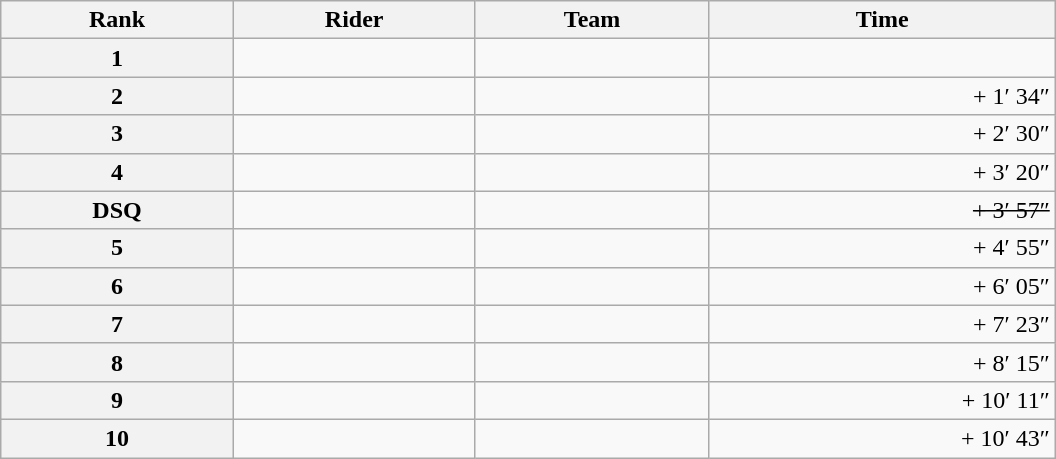<table class="wikitable" style="width:44em;margin-bottom:0;">
<tr>
<th scope="col">Rank</th>
<th scope="col">Rider</th>
<th scope="col">Team</th>
<th scope="col">Time</th>
</tr>
<tr>
<th scope="row">1</th>
<td> </td>
<td></td>
<td style="text-align:right;"></td>
</tr>
<tr>
<th scope="row">2</th>
<td></td>
<td></td>
<td style="text-align:right;">+ 1′ 34″</td>
</tr>
<tr>
<th scope="row">3</th>
<td></td>
<td></td>
<td style="text-align:right;">+ 2′ 30″</td>
</tr>
<tr>
<th scope="row">4</th>
<td></td>
<td></td>
<td style="text-align:right;">+ 3′ 20″</td>
</tr>
<tr>
<th scope="row">DSQ</th>
<td><s></s></td>
<td><s></s></td>
<td style="text-align:right;"><s>+ 3′ 57″</s></td>
</tr>
<tr>
<th scope="row">5</th>
<td> </td>
<td></td>
<td style="text-align:right;">+ 4′ 55″</td>
</tr>
<tr>
<th scope="row">6</th>
<td></td>
<td></td>
<td style="text-align:right;">+ 6′ 05″</td>
</tr>
<tr>
<th scope="row">7</th>
<td></td>
<td></td>
<td style="text-align:right;">+ 7′ 23″</td>
</tr>
<tr>
<th scope="row">8</th>
<td> </td>
<td></td>
<td style="text-align:right;">+ 8′ 15″</td>
</tr>
<tr>
<th scope="row">9</th>
<td></td>
<td></td>
<td style="text-align:right;">+ 10′ 11″</td>
</tr>
<tr>
<th scope="row">10</th>
<td>  </td>
<td></td>
<td style="text-align:right;">+ 10′ 43″</td>
</tr>
</table>
